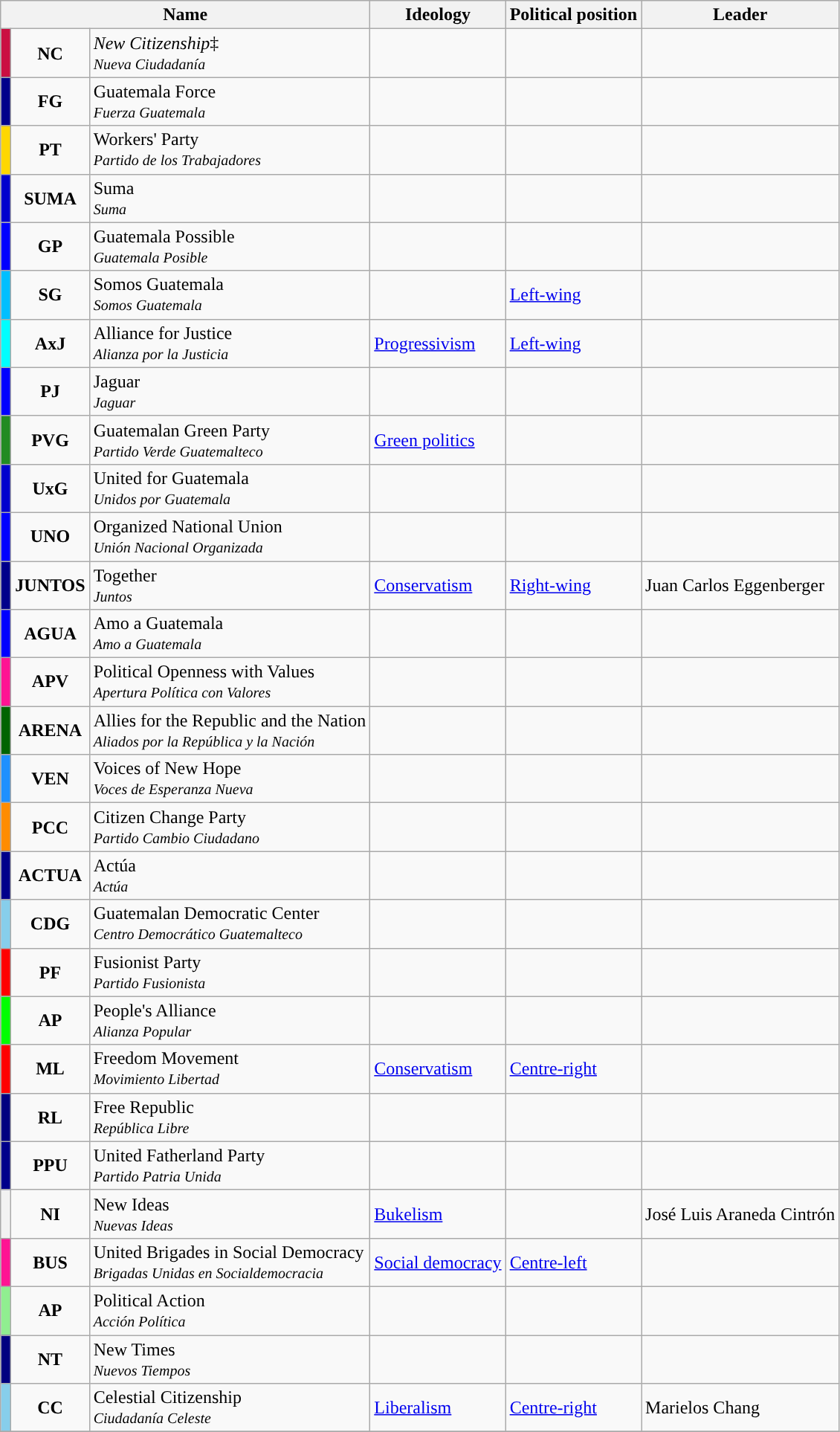<table class="wikitable">
<tr>
<th colspan=3 width=225px>Name</th>
<th>Ideology</th>
<th>Political position</th>
<th>Leader</th>
</tr>
<tr>
<th style="background:#ca0f42; width:2px;"></th>
<td align=center><strong>NC</strong></td>
<td><em>New Citizenship</em>‡<br><small><em>Nueva Ciudadanía</em></small></td>
<td></td>
<td></td>
<td></td>
</tr>
<tr>
<th style="background:darkblue; width:2px;"></th>
<td align=center><strong>FG</strong></td>
<td>Guatemala Force<br><small><em>Fuerza Guatemala</em></small></td>
<td></td>
<td></td>
<td></td>
</tr>
<tr>
<th style="background:gold; width:2px;"></th>
<td align=center><strong>PT</strong></td>
<td>Workers' Party<br><small><em>Partido de los Trabajadores</em></small></td>
<td></td>
<td></td>
<td></td>
</tr>
<tr>
<th style="background:MediumBlue; width:2px;"></th>
<td align=center><strong>SUMA</strong></td>
<td>Suma<br><small><em>Suma</em></small></td>
<td></td>
<td></td>
<td></td>
</tr>
<tr>
<th style="background:Blue; width:2px;"></th>
<td align=center><strong>GP</strong></td>
<td>Guatemala Possible<br><small><em>Guatemala Posible</em></small></td>
<td></td>
<td></td>
<td></td>
</tr>
<tr>
<th style="background:DeepSkyBlue; width:2px;"></th>
<td align=center><strong>SG</strong></td>
<td>Somos Guatemala<br><small><em>Somos Guatemala</em></small></td>
<td></td>
<td><a href='#'>Left-wing</a></td>
<td></td>
</tr>
<tr>
<th style="background:Cyan; width:2px;"></th>
<td align=center><strong>AxJ</strong></td>
<td>Alliance for Justice<br><small><em>Alianza por la Justicia</em></small></td>
<td><a href='#'>Progressivism</a></td>
<td><a href='#'>Left-wing</a></td>
<td></td>
</tr>
<tr>
<th style="background:Blue; width:2px;"></th>
<td align=center><strong>PJ</strong></td>
<td>Jaguar<br><small><em>Jaguar</em></small></td>
<td></td>
<td></td>
<td></td>
</tr>
<tr>
<th style="background:ForestGreen; width:2px;"></th>
<td align=center><strong>PVG</strong></td>
<td>Guatemalan Green Party<br><small><em>Partido Verde Guatemalteco</em></small></td>
<td><a href='#'>Green politics</a></td>
<td></td>
<td></td>
</tr>
<tr>
<th style="background:MediumBlue; width:2px;"></th>
<td align=center><strong>UxG</strong></td>
<td>United for Guatemala<br><small><em>Unidos por Guatemala</em></small></td>
<td></td>
<td></td>
<td></td>
</tr>
<tr>
<th style="background:Blue; width:2px;"></th>
<td align=center><strong>UNO</strong></td>
<td>Organized National Union<br><small><em>Unión Nacional Organizada</em></small></td>
<td></td>
<td></td>
<td></td>
</tr>
<tr>
<th style="background:DarkBlue; width:2px;"></th>
<td align=center><strong>JUNTOS</strong></td>
<td>Together<br><small><em>Juntos</em></small></td>
<td><a href='#'>Conservatism</a></td>
<td><a href='#'>Right-wing</a></td>
<td>Juan Carlos Eggenberger</td>
</tr>
<tr>
<th style="background:Blue; width:2px;"></th>
<td align=center><strong>AGUA</strong></td>
<td>Amo a Guatemala<br><small><em>Amo a Guatemala</em></small></td>
<td></td>
<td></td>
<td></td>
</tr>
<tr>
<th style="background:DeepPink; width:2px;"></th>
<td align=center><strong>APV</strong></td>
<td>Political Openness with Values<br><small><em>Apertura Política con Valores</em></small></td>
<td></td>
<td></td>
<td></td>
</tr>
<tr>
<th style="background:DarkGreen; width:2px;"></th>
<td align=center><strong>ARENA</strong></td>
<td>Allies for the Republic and the Nation<br><small><em>Aliados por la República y la Nación</em></small></td>
<td></td>
<td></td>
<td></td>
</tr>
<tr>
<th style="background:DodgerBlue; width:2px;"></th>
<td align=center><strong>VEN</strong></td>
<td>Voices of New Hope<br><small><em>Voces de Esperanza Nueva</em></small></td>
<td></td>
<td></td>
<td></td>
</tr>
<tr>
<th style="background:DarkOrange; width:2px;"></th>
<td align=center><strong>PCC</strong></td>
<td>Citizen Change Party<br><small><em>Partido Cambio Ciudadano</em></small></td>
<td></td>
<td></td>
<td></td>
</tr>
<tr>
<th style="background:DarkBlue; width:2px;"></th>
<td align=center><strong>ACTUA</strong></td>
<td>Actúa<br><small><em>Actúa</em></small></td>
<td></td>
<td></td>
<td></td>
</tr>
<tr>
<th style="background:SkyBlue; width:2px;"></th>
<td align=center><strong>CDG</strong></td>
<td>Guatemalan Democratic Center<br><small><em>Centro Democrático Guatemalteco</em></small></td>
<td></td>
<td></td>
<td></td>
</tr>
<tr>
<th style="background:red; width:2px;"></th>
<td align=center><strong>PF</strong></td>
<td>Fusionist Party<br><small><em>Partido Fusionista</em></small></td>
<td></td>
<td></td>
<td></td>
</tr>
<tr>
<th style="background:lime; width:2px;"></th>
<td align=center><strong>AP</strong></td>
<td>People's Alliance<br><small><em>Alianza Popular</em></small></td>
<td></td>
<td></td>
<td></td>
</tr>
<tr>
<th style="background:red; width:2px;"></th>
<td align=center><strong>ML</strong></td>
<td>Freedom Movement<br><small><em>Movimiento Libertad</em></small></td>
<td><a href='#'>Conservatism</a></td>
<td><a href='#'>Centre-right</a></td>
<td></td>
</tr>
<tr>
<th style="background:navy; width:2px;"></th>
<td align=center><strong>RL</strong></td>
<td>Free Republic<br><small><em>República Libre</em></small></td>
<td></td>
<td></td>
<td></td>
</tr>
<tr>
<th style="background:darkblue; width:2px;"></th>
<td align=center><strong>PPU</strong></td>
<td>United Fatherland Party<br><small><em>Partido Patria Unida</em></small></td>
<td></td>
<td></td>
<td></td>
</tr>
<tr>
<th style="background:"></th>
<td align=center><strong>NI</strong></td>
<td>New Ideas<br><small><em>Nuevas Ideas</em></small></td>
<td><a href='#'>Bukelism</a></td>
<td></td>
<td>José Luis Araneda Cintrón</td>
</tr>
<tr>
<th style="background:deeppink; width:2px;"></th>
<td align=center><strong>BUS</strong></td>
<td>United Brigades in Social Democracy<br><small><em>Brigadas Unidas en Socialdemocracia</em></small></td>
<td><a href='#'>Social democracy</a></td>
<td><a href='#'>Centre-left</a></td>
<td></td>
</tr>
<tr>
<th style="background:lightgreen; width:2px;"></th>
<td align=center><strong>AP</strong></td>
<td>Political Action<br><small><em>Acción Política</em></small></td>
<td></td>
<td></td>
<td></td>
</tr>
<tr>
<th style="background:navy; width:2px;"></th>
<td align=center><strong>NT</strong></td>
<td>New Times<br><small><em>Nuevos Tiempos</em></small></td>
<td></td>
<td></td>
<td></td>
</tr>
<tr>
<th style="background:skyblue; width:2px;"></th>
<td align=center><strong>CC</strong></td>
<td>Celestial Citizenship<br><small><em>Ciudadanía Celeste</em></small></td>
<td><a href='#'>Liberalism</a></td>
<td><a href='#'>Centre-right</a></td>
<td>Marielos Chang</td>
</tr>
<tr>
</tr>
</table>
